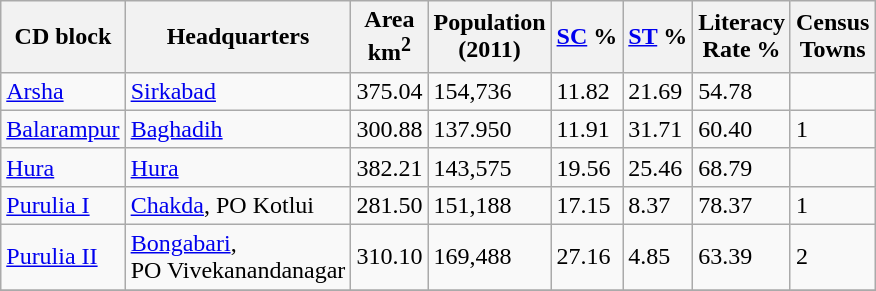<table class="wikitable sortable">
<tr>
<th>CD block</th>
<th>Headquarters</th>
<th>Area<br>km<sup>2</sup></th>
<th>Population<br>(2011)</th>
<th><a href='#'>SC</a> %</th>
<th><a href='#'>ST</a> %</th>
<th>Literacy<br> Rate %</th>
<th>Census<br>Towns</th>
</tr>
<tr>
<td><a href='#'>Arsha</a></td>
<td><a href='#'>Sirkabad</a></td>
<td>375.04</td>
<td>154,736</td>
<td>11.82</td>
<td>21.69</td>
<td>54.78</td>
<td></td>
</tr>
<tr>
<td><a href='#'>Balarampur</a></td>
<td><a href='#'>Baghadih</a></td>
<td>300.88</td>
<td>137.950</td>
<td>11.91</td>
<td>31.71</td>
<td>60.40</td>
<td>1</td>
</tr>
<tr>
<td><a href='#'>Hura</a></td>
<td><a href='#'>Hura</a></td>
<td>382.21</td>
<td>143,575</td>
<td>19.56</td>
<td>25.46</td>
<td>68.79</td>
<td></td>
</tr>
<tr>
<td><a href='#'>Purulia I</a></td>
<td><a href='#'>Chakda</a>, PO Kotlui</td>
<td>281.50</td>
<td>151,188</td>
<td>17.15</td>
<td>8.37</td>
<td>78.37</td>
<td>1</td>
</tr>
<tr>
<td><a href='#'>Purulia II</a></td>
<td><a href='#'>Bongabari</a>,<br> PO Vivekanandanagar</td>
<td>310.10</td>
<td>169,488</td>
<td>27.16</td>
<td>4.85</td>
<td>63.39</td>
<td>2</td>
</tr>
<tr>
</tr>
</table>
